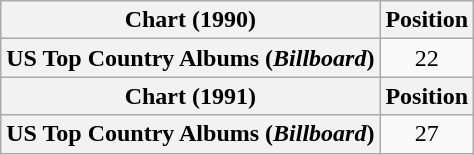<table class="wikitable plainrowheaders" style="text-align:center">
<tr>
<th scope="col">Chart (1990)</th>
<th scope="col">Position</th>
</tr>
<tr>
<th scope="row">US Top Country Albums (<em>Billboard</em>)</th>
<td>22</td>
</tr>
<tr>
<th scope="col">Chart (1991)</th>
<th scope="col">Position</th>
</tr>
<tr>
<th scope="row">US Top Country Albums (<em>Billboard</em>)</th>
<td>27</td>
</tr>
</table>
